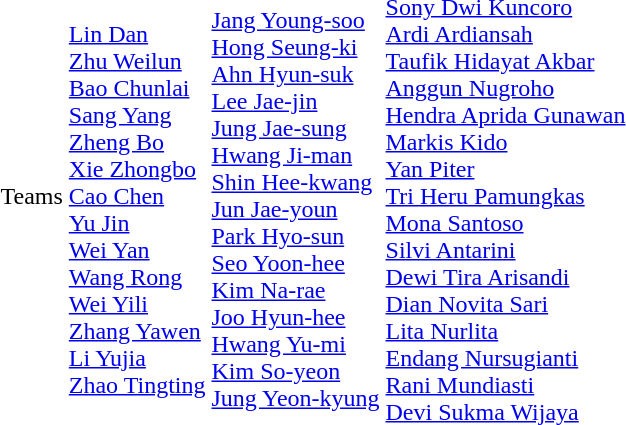<table>
<tr>
<td>Teams</td>
<td><br> <a href='#'>Lin Dan</a><br> <a href='#'>Zhu Weilun</a><br> <a href='#'>Bao Chunlai</a><br> <a href='#'>Sang Yang</a><br> <a href='#'>Zheng Bo</a><br> <a href='#'>Xie Zhongbo</a><br> <a href='#'>Cao Chen</a><br> <a href='#'>Yu Jin</a><br> <a href='#'>Wei Yan</a><br> <a href='#'>Wang Rong</a><br> <a href='#'>Wei Yili</a><br> <a href='#'>Zhang Yawen</a><br> <a href='#'>Li Yujia</a><br> <a href='#'>Zhao Tingting</a></td>
<td><br> <a href='#'>Jang Young-soo</a><br> <a href='#'>Hong Seung-ki</a><br> <a href='#'>Ahn Hyun-suk</a><br> <a href='#'>Lee Jae-jin</a><br> <a href='#'>Jung Jae-sung</a><br> <a href='#'>Hwang Ji-man</a><br> <a href='#'>Shin Hee-kwang</a><br> <a href='#'>Jun Jae-youn</a><br> <a href='#'>Park Hyo-sun</a><br> <a href='#'>Seo Yoon-hee</a><br> <a href='#'>Kim Na-rae</a><br> <a href='#'>Joo Hyun-hee</a><br> <a href='#'>Hwang Yu-mi</a><br> <a href='#'>Kim So-yeon</a><br> <a href='#'>Jung Yeon-kyung</a></td>
<td><br>  <a href='#'>Sony Dwi Kuncoro</a><br> <a href='#'>Ardi Ardiansah</a><br> <a href='#'>Taufik Hidayat Akbar</a><br> <a href='#'>Anggun Nugroho</a><br> <a href='#'>Hendra Aprida Gunawan</a><br> <a href='#'>Markis Kido</a><br> <a href='#'>Yan Piter</a><br> <a href='#'>Tri Heru Pamungkas</a><br> <a href='#'>Mona Santoso</a><br> <a href='#'>Silvi Antarini</a><br> <a href='#'>Dewi Tira Arisandi</a><br> <a href='#'>Dian Novita Sari</a><br> <a href='#'>Lita Nurlita</a><br> <a href='#'>Endang Nursugianti</a><br> <a href='#'>Rani Mundiasti</a><br><a href='#'>Devi Sukma Wijaya</a></td>
</tr>
</table>
